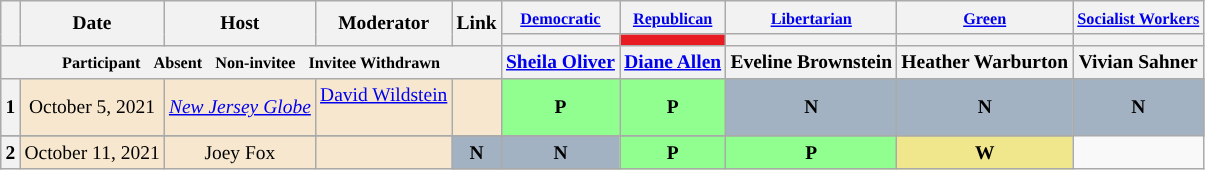<table class="wikitable" style="text-align:center;">
<tr style="font-size:small;">
<th rowspan="2"></th>
<th rowspan="2">Date</th>
<th rowspan="2">Host</th>
<th rowspan="2">Moderator</th>
<th rowspan="2">Link</th>
<th scope="col"><small><a href='#'>Democratic</a></small></th>
<th scope="col"><small><a href='#'>Republican</a></small></th>
<th scope="col"><small><a href='#'>Libertarian</a></small></th>
<th scope="col"><small><a href='#'>Green</a></small></th>
<th scope="col"><small><a href='#'>Socialist Workers</a></small></th>
</tr>
<tr>
<th scope="col" style="background:"></th>
<th scope="col" style="background:#E81B23;"></th>
<th scope="col" style="background:"></th>
<th scope="col" style="background:"></th>
<th scope="col" style="background:"></th>
</tr>
<tr style="font-size:small;">
<th colspan="5"> <small>Participant  </small> <small>Absent  </small> <small>Non-invitee  </small> <small>Invitee Withdrawn</small></th>
<th scope="col"><a href='#'>Sheila Oliver</a></th>
<th scope="col"><a href='#'>Diane Allen</a></th>
<th scope="col">Eveline Brownstein</th>
<th scope="col">Heather Warburton</th>
<th scope="col">Vivian Sahner</th>
</tr>
<tr style="background:#F7E7CE;font-size:small;">
<th scope="row">1</th>
<td style="white-space:nowrap;">October 5, 2021</td>
<td rowspan="2" style="white-space:nowrap;"><a href='#'><em>New Jersey Globe</em></a></td>
<td style="white-space:nowrap;"><a href='#'>David Wildstein</a><br><br></td>
<td style="white-space:nowrap;"></td>
<td style="background:#90ff90; color:black; text-align:center;"><strong>P</strong></td>
<td style="background:#90ff90; color:black; text-align:center;"><strong>P</strong></td>
<td style="background:#A2B2C2; color:black; text-align:center;"><strong>N</strong></td>
<td style="background:#A2B2C2; color:black; text-align:center;"><strong>N</strong></td>
<td style="background:#A2B2C2; color:black; text-align:center;"><strong>N</strong></td>
</tr>
<tr>
</tr>
<tr>
</tr>
<tr style="background:#F7E7CE;font-size:small;">
<th scope="row">2</th>
<td style="white-space:nowrap;">October 11, 2021</td>
<td style="white-space:nowrap;">Joey Fox</td>
<td style="white-space:nowrap;"></td>
<td style="background:#A2B2C2; color:black; text-align:center;"><strong>N</strong></td>
<td style="background:#A2B2C2; color:black; text-align:center;"><strong>N</strong></td>
<td style="background:#90ff90; color:black; text-align:center;"><strong>P</strong></td>
<td style="background:#90ff90; color:black; text-align:center;"><strong>P</strong></td>
<td style="background:#f0e68c; color:black; text-align:center;"><strong>W</strong></td>
</tr>
</table>
